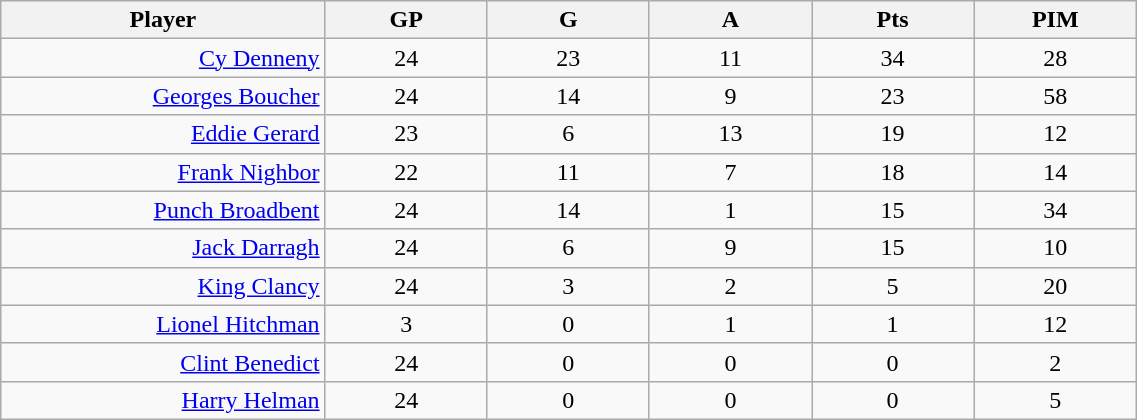<table class="wikitable sortable" width="60%">
<tr ALIGN="center">
<th bgcolor="#DDDDFF" width="10%">Player</th>
<th bgcolor="#DDDDFF" width="5%">GP</th>
<th bgcolor="#DDDDFF" width="5%">G</th>
<th bgcolor="#DDDDFF" width="5%">A</th>
<th bgcolor="#DDDDFF" width="5%">Pts</th>
<th bgcolor="#DDDDFF" width="5%">PIM</th>
</tr>
<tr align="center">
<td align="right"><a href='#'>Cy Denneny</a></td>
<td>24</td>
<td>23</td>
<td>11</td>
<td>34</td>
<td>28</td>
</tr>
<tr align="center">
<td align="right"><a href='#'>Georges Boucher</a></td>
<td>24</td>
<td>14</td>
<td>9</td>
<td>23</td>
<td>58</td>
</tr>
<tr align="center">
<td align="right"><a href='#'>Eddie Gerard</a></td>
<td>23</td>
<td>6</td>
<td>13</td>
<td>19</td>
<td>12</td>
</tr>
<tr align="center">
<td align="right"><a href='#'>Frank Nighbor</a></td>
<td>22</td>
<td>11</td>
<td>7</td>
<td>18</td>
<td>14</td>
</tr>
<tr align="center">
<td align="right"><a href='#'>Punch Broadbent</a></td>
<td>24</td>
<td>14</td>
<td>1</td>
<td>15</td>
<td>34</td>
</tr>
<tr align="center">
<td align="right"><a href='#'>Jack Darragh</a></td>
<td>24</td>
<td>6</td>
<td>9</td>
<td>15</td>
<td>10</td>
</tr>
<tr align="center">
<td align="right"><a href='#'>King Clancy</a></td>
<td>24</td>
<td>3</td>
<td>2</td>
<td>5</td>
<td>20</td>
</tr>
<tr align="center">
<td align="right"><a href='#'>Lionel Hitchman</a></td>
<td>3</td>
<td>0</td>
<td>1</td>
<td>1</td>
<td>12</td>
</tr>
<tr align="center">
<td align="right"><a href='#'>Clint Benedict</a></td>
<td>24</td>
<td>0</td>
<td>0</td>
<td>0</td>
<td>2</td>
</tr>
<tr align="center">
<td align="right"><a href='#'>Harry Helman</a></td>
<td>24</td>
<td>0</td>
<td>0</td>
<td>0</td>
<td>5</td>
</tr>
</table>
